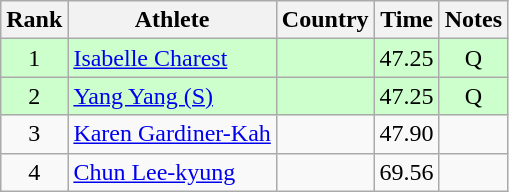<table class="wikitable" style="text-align:center">
<tr>
<th>Rank</th>
<th>Athlete</th>
<th>Country</th>
<th>Time</th>
<th>Notes</th>
</tr>
<tr bgcolor=ccffcc>
<td>1</td>
<td align=left><a href='#'>Isabelle Charest</a></td>
<td align=left></td>
<td>47.25</td>
<td>Q</td>
</tr>
<tr bgcolor=ccffcc>
<td>2</td>
<td align=left><a href='#'>Yang Yang (S)</a></td>
<td align=left></td>
<td>47.25</td>
<td>Q</td>
</tr>
<tr>
<td>3</td>
<td align=left><a href='#'>Karen Gardiner-Kah</a></td>
<td align=left></td>
<td>47.90</td>
<td></td>
</tr>
<tr>
<td>4</td>
<td align=left><a href='#'>Chun Lee-kyung</a></td>
<td align=left></td>
<td>69.56</td>
<td></td>
</tr>
</table>
